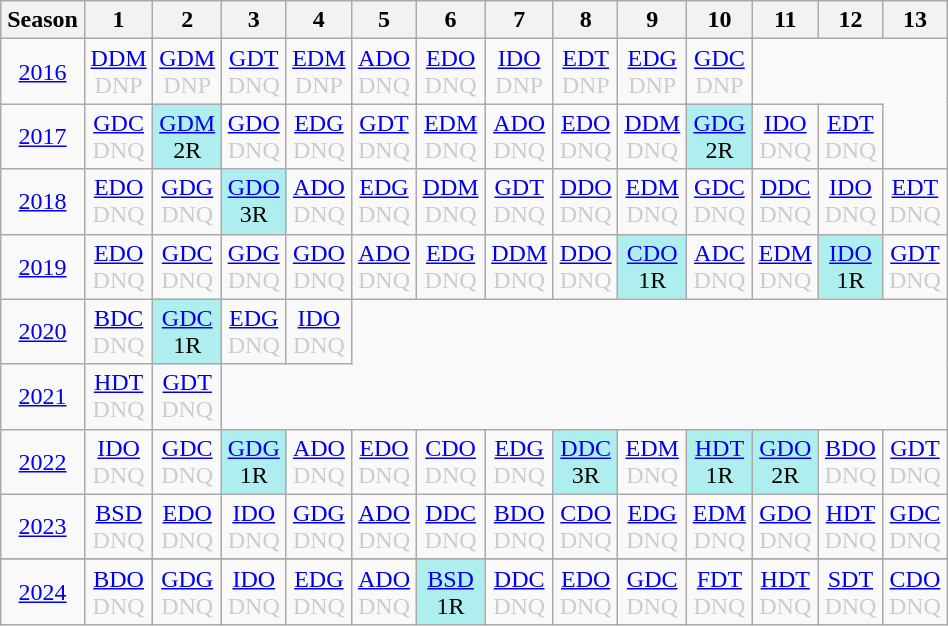<table class="wikitable" style="width:50%; margin:0">
<tr>
<th>Season</th>
<th>1</th>
<th>2</th>
<th>3</th>
<th>4</th>
<th>5</th>
<th>6</th>
<th>7</th>
<th>8</th>
<th>9</th>
<th>10</th>
<th>11</th>
<th>12</th>
<th>13</th>
</tr>
<tr>
<td style="text-align:center;"background:#efefef;"><a href='#'>2016</a></td>
<td style="text-align:center; color:#ccc;"><a href='#'>DDM</a><br>DNP</td>
<td style="text-align:center; color:#ccc;"><a href='#'>GDM</a><br>DNP</td>
<td style="text-align:center; color:#ccc;"><a href='#'>GDT</a><br>DNQ</td>
<td style="text-align:center; color:#ccc;"><a href='#'>EDM</a><br>DNP</td>
<td style="text-align:center; color:#ccc;"><a href='#'>ADO</a><br>DNQ</td>
<td style="text-align:center; color:#ccc;"><a href='#'>EDO</a><br>DNQ</td>
<td style="text-align:center; color:#ccc;"><a href='#'>IDO</a><br>DNP</td>
<td style="text-align:center; color:#ccc;"><a href='#'>EDT</a><br>DNP</td>
<td style="text-align:center; color:#ccc;"><a href='#'>EDG</a><br>DNP</td>
<td style="text-align:center; color:#ccc;"><a href='#'>GDC</a><br>DNP</td>
</tr>
<tr>
<td style="text-align:center;"background:#efefef;"><a href='#'>2017</a></td>
<td style="text-align:center; color:#ccc;"><a href='#'>GDC</a><br>DNQ</td>
<td style="text-align:center; background:#afeeee;"><a href='#'>GDM</a><br>2R</td>
<td style="text-align:center; color:#ccc;"><a href='#'>GDO</a><br>DNQ</td>
<td style="text-align:center; color:#ccc;"><a href='#'>EDG</a><br>DNQ</td>
<td style="text-align:center; color:#ccc;"><a href='#'>GDT</a><br>DNQ</td>
<td style="text-align:center; color:#ccc;"><a href='#'>EDM</a><br>DNQ</td>
<td style="text-align:center; color:#ccc;"><a href='#'>ADO</a><br>DNQ</td>
<td style="text-align:center; color:#ccc;"><a href='#'>EDO</a><br>DNQ</td>
<td style="text-align:center; color:#ccc;"><a href='#'>DDM</a><br>DNQ</td>
<td style="text-align:center; background:#afeeee;"><a href='#'>GDG</a><br>2R</td>
<td style="text-align:center; color:#ccc;"><a href='#'>IDO</a><br>DNQ</td>
<td style="text-align:center; color:#ccc;"><a href='#'>EDT</a><br>DNQ</td>
</tr>
<tr>
<td style="text-align:center;"background:#efefef;"><a href='#'>2018</a></td>
<td style="text-align:center; color:#ccc;"><a href='#'>EDO</a><br>DNQ</td>
<td style="text-align:center; color:#ccc;"><a href='#'>GDG</a><br>DNQ</td>
<td style="text-align:center; background:#afeeee;"><a href='#'>GDO</a><br>3R</td>
<td style="text-align:center; color:#ccc;"><a href='#'>ADO</a><br>DNQ</td>
<td style="text-align:center; color:#ccc;"><a href='#'>EDG</a><br>DNQ</td>
<td style="text-align:center; color:#ccc;"><a href='#'>DDM</a><br>DNQ</td>
<td style="text-align:center; color:#ccc;"><a href='#'>GDT</a><br>DNQ</td>
<td style="text-align:center; color:#ccc;"><a href='#'>DDO</a><br>DNQ</td>
<td style="text-align:center; color:#ccc;"><a href='#'>EDM</a><br>DNQ</td>
<td style="text-align:center; color:#ccc;"><a href='#'>GDC</a><br>DNQ</td>
<td style="text-align:center; color:#ccc;"><a href='#'>DDC</a><br>DNQ</td>
<td style="text-align:center; color:#ccc;"><a href='#'>IDO</a><br>DNQ</td>
<td style="text-align:center; color:#ccc;"><a href='#'>EDT</a><br>DNQ</td>
</tr>
<tr>
<td style="text-align:center;"background:#efefef;"><a href='#'>2019</a></td>
<td style="text-align:center; color:#ccc;"><a href='#'>EDO</a><br>DNQ</td>
<td style="text-align:center; color:#ccc;"><a href='#'>GDC</a><br>DNQ</td>
<td style="text-align:center; color:#ccc;"><a href='#'>GDG</a><br>DNQ</td>
<td style="text-align:center; color:#ccc;"><a href='#'>GDO</a><br>DNQ</td>
<td style="text-align:center; color:#ccc;"><a href='#'>ADO</a><br>DNQ</td>
<td style="text-align:center; color:#ccc;"><a href='#'>EDG</a><br>DNQ</td>
<td style="text-align:center; color:#ccc;"><a href='#'>DDM</a><br>DNQ</td>
<td style="text-align:center; color:#ccc;"><a href='#'>DDO</a><br>DNQ</td>
<td style="text-align:center; background:#afeeee;"><a href='#'>CDO</a><br>1R</td>
<td style="text-align:center; color:#ccc;"><a href='#'>ADC</a><br>DNQ</td>
<td style="text-align:center; color:#ccc;"><a href='#'>EDM</a><br>DNQ</td>
<td style="text-align:center; background:#afeeee;"><a href='#'>IDO</a><br>1R</td>
<td style="text-align:center; color:#ccc;"><a href='#'>GDT</a><br>DNQ</td>
</tr>
<tr>
<td style="text-align:center;"background:#efefef;"><a href='#'>2020</a></td>
<td style="text-align:center; color:#ccc;"><a href='#'>BDC</a><br>DNQ</td>
<td style="text-align:center; background:#afeeee;"><a href='#'>GDC</a><br>1R</td>
<td style="text-align:center; color:#ccc;"><a href='#'>EDG</a><br>DNQ</td>
<td style="text-align:center; color:#ccc;"><a href='#'>IDO</a><br>DNQ</td>
</tr>
<tr>
<td style="text-align:center;"background:#efefef;"><a href='#'>2021</a></td>
<td style="text-align:center; color:#ccc;"><a href='#'>HDT</a><br>DNQ</td>
<td style="text-align:center; color:#ccc;"><a href='#'>GDT</a><br>DNQ</td>
</tr>
<tr>
<td style="text-align:center;"background:#efefef;"><a href='#'>2022</a></td>
<td style="text-align:center; color:#ccc;"><a href='#'>IDO</a><br>DNQ</td>
<td style="text-align:center; color:#ccc;"><a href='#'>GDC</a><br>DNQ</td>
<td style="text-align:center; background:#afeeee;"><a href='#'>GDG</a><br>1R</td>
<td style="text-align:center; color:#ccc;"><a href='#'>ADO</a><br>DNQ</td>
<td style="text-align:center; color:#ccc;"><a href='#'>EDO</a><br>DNQ</td>
<td style="text-align:center; color:#ccc;"><a href='#'>CDO</a><br>DNQ</td>
<td style="text-align:center; color:#ccc;"><a href='#'>EDG</a><br>DNQ</td>
<td style="text-align:center; background:#afeeee;"><a href='#'>DDC</a><br>3R</td>
<td style="text-align:center; color:#ccc;"><a href='#'>EDM</a><br>DNQ</td>
<td style="text-align:center; background:#afeeee;"><a href='#'>HDT</a><br>1R</td>
<td style="text-align:center; background:#afeeee;"><a href='#'>GDO</a><br>2R</td>
<td style="text-align:center; color:#ccc;"><a href='#'>BDO</a><br>DNQ</td>
<td style="text-align:center; color:#ccc;"><a href='#'>GDT</a><br>DNQ</td>
</tr>
<tr>
<td style="text-align:center;"background:#efefef;"><a href='#'>2023</a></td>
<td style="text-align:center; color:#ccc;"><a href='#'>BSD</a><br>DNQ</td>
<td style="text-align:center; color:#ccc;"><a href='#'>EDO</a><br>DNQ</td>
<td style="text-align:center; color:#ccc;"><a href='#'>IDO</a><br>DNQ</td>
<td style="text-align:center; color:#ccc;"><a href='#'>GDG</a><br>DNQ</td>
<td style="text-align:center; color:#ccc;"><a href='#'>ADO</a><br>DNQ</td>
<td style="text-align:center; color:#ccc;"><a href='#'>DDC</a><br>DNQ</td>
<td style="text-align:center; color:#ccc;"><a href='#'>BDO</a><br>DNQ</td>
<td style="text-align:center; color:#ccc;"><a href='#'>CDO</a><br>DNQ</td>
<td style="text-align:center; color:#ccc;"><a href='#'>EDG</a><br>DNQ</td>
<td style="text-align:center; color:#ccc;"><a href='#'>EDM</a><br>DNQ</td>
<td style="text-align:center; color:#ccc;"><a href='#'>GDO</a><br>DNQ</td>
<td style="text-align:center; color:#ccc;"><a href='#'>HDT</a><br>DNQ</td>
<td style="text-align:center; color:#ccc;"><a href='#'>GDC</a><br>DNQ</td>
</tr>
<tr>
</tr>
<tr>
<td style="text-align:center;"background:#efefef;"><a href='#'>2024</a></td>
<td style="text-align:center; color:#ccc;"><a href='#'>BDO</a><br>DNQ</td>
<td style="text-align:center; color:#ccc;"><a href='#'>GDG</a><br>DNQ</td>
<td style="text-align:center; color:#ccc;"><a href='#'>IDO</a><br>DNQ</td>
<td style="text-align:center; color:#ccc;"><a href='#'>EDG</a><br>DNQ</td>
<td style="text-align:center; color:#ccc;"><a href='#'>ADO</a><br>DNQ</td>
<td style="text-align:center; background:#afeeee;"><a href='#'>BSD</a><br>1R</td>
<td style="text-align:center; color:#ccc;"><a href='#'>DDC</a><br>DNQ</td>
<td style="text-align:center; color:#ccc;"><a href='#'>EDO</a><br>DNQ</td>
<td style="text-align:center; color:#ccc;"><a href='#'>GDC</a><br>DNQ</td>
<td style="text-align:center; color:#ccc;"><a href='#'>FDT</a><br>DNQ</td>
<td style="text-align:center; color:#ccc;"><a href='#'>HDT</a><br>DNQ</td>
<td style="text-align:center; color:#ccc;"><a href='#'>SDT</a><br>DNQ</td>
<td style="text-align:center; color:#ccc;"><a href='#'>CDO</a><br>DNQ</td>
</tr>
</table>
